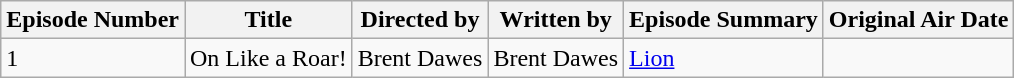<table class="wikitable">
<tr>
<th>Episode Number</th>
<th>Title</th>
<th>Directed by</th>
<th>Written by</th>
<th>Episode Summary</th>
<th>Original Air Date</th>
</tr>
<tr>
<td>1</td>
<td>On Like a Roar!</td>
<td>Brent Dawes</td>
<td>Brent Dawes</td>
<td><a href='#'>Lion</a></td>
</tr>
</table>
